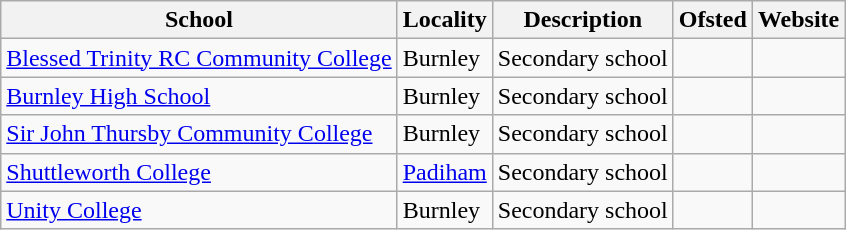<table class="wikitable sortable">
<tr>
<th>School</th>
<th>Locality</th>
<th>Description</th>
<th class="unsortable">Ofsted</th>
<th class="unsortable">Website</th>
</tr>
<tr>
<td><a href='#'>Blessed Trinity RC Community College</a></td>
<td>Burnley</td>
<td>Secondary school</td>
<td></td>
<td></td>
</tr>
<tr>
<td><a href='#'>Burnley High School</a></td>
<td>Burnley</td>
<td>Secondary school</td>
<td></td>
<td></td>
</tr>
<tr>
<td><a href='#'>Sir John Thursby Community College</a></td>
<td>Burnley</td>
<td>Secondary school</td>
<td></td>
<td></td>
</tr>
<tr>
<td><a href='#'>Shuttleworth College</a></td>
<td><a href='#'>Padiham</a></td>
<td>Secondary school</td>
<td></td>
<td></td>
</tr>
<tr>
<td><a href='#'>Unity College</a></td>
<td>Burnley</td>
<td>Secondary school</td>
<td></td>
<td></td>
</tr>
</table>
